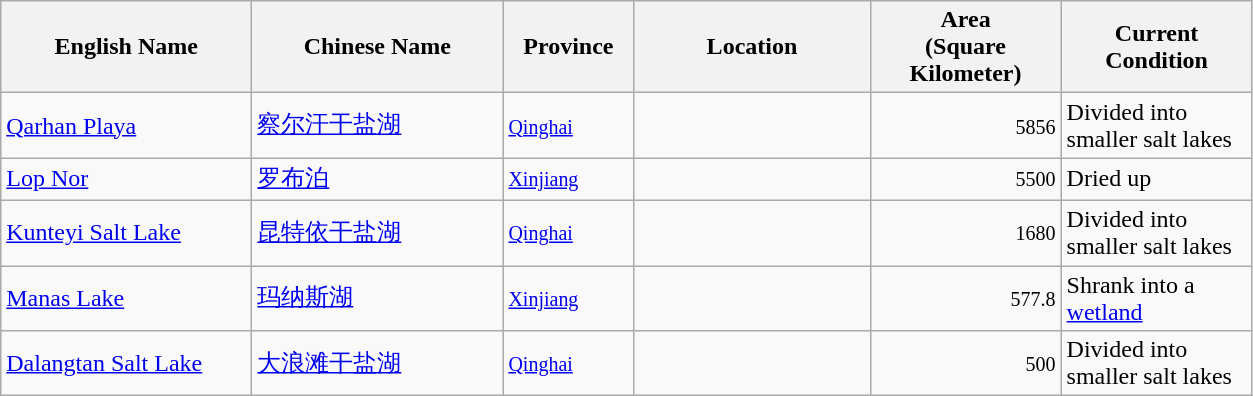<table class="wikitable sortable">
<tr>
<th width="160">English Name</th>
<th width="160">Chinese Name</th>
<th width="80">Province</th>
<th width="150">Location</th>
<th width="120">Area<br>(Square Kilometer)</th>
<th width="120">Current Condition</th>
</tr>
<tr>
<td><a href='#'>Qarhan Playa</a></td>
<td><a href='#'>察尔汗干盐湖</a></td>
<td><small><a href='#'>Qinghai</a></small></td>
<td><small></small></td>
<td align =right><small>5856</small></td>
<td>Divided into smaller salt lakes</td>
</tr>
<tr>
<td><a href='#'>Lop Nor</a></td>
<td><a href='#'>罗布泊</a></td>
<td><small><a href='#'>Xinjiang</a></small></td>
<td><small></small></td>
<td align =right><small>5500</small></td>
<td>Dried up</td>
</tr>
<tr>
<td><a href='#'>Kunteyi Salt Lake</a></td>
<td><a href='#'>昆特依干盐湖</a></td>
<td><small><a href='#'>Qinghai</a></small></td>
<td><small></small></td>
<td align =right><small>1680</small></td>
<td>Divided into smaller salt lakes</td>
</tr>
<tr>
<td><a href='#'>Manas Lake</a></td>
<td><a href='#'>玛纳斯湖</a></td>
<td><small><a href='#'>Xinjiang</a></small></td>
<td><small></small></td>
<td align =right><small>577.8</small></td>
<td>Shrank into a <a href='#'>wetland</a></td>
</tr>
<tr>
<td><a href='#'>Dalangtan Salt Lake</a></td>
<td><a href='#'>大浪滩干盐湖</a></td>
<td><small><a href='#'>Qinghai</a></small></td>
<td><small></small></td>
<td align =right><small>500</small></td>
<td>Divided into smaller salt lakes</td>
</tr>
</table>
